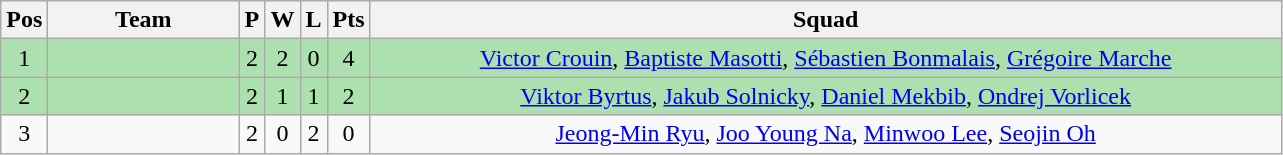<table class="wikitable" style="font-size: 100%">
<tr>
<th width=20>Pos</th>
<th width=120>Team</th>
<th width=10>P</th>
<th width=10>W</th>
<th width=10>L</th>
<th width=20>Pts</th>
<th width=600>Squad</th>
</tr>
<tr align=center style="background:#ACE1AF;">
<td>1</td>
<td align="left"></td>
<td>2</td>
<td>2</td>
<td>0</td>
<td>4</td>
<td><a href='#'>Victor Crouin</a>, <a href='#'>Baptiste Masotti</a>, <a href='#'>Sébastien Bonmalais</a>, <a href='#'>Grégoire Marche</a></td>
</tr>
<tr align=center style="background:#ACE1AF;">
<td>2</td>
<td align="left"></td>
<td>2</td>
<td>1</td>
<td>1</td>
<td>2</td>
<td><a href='#'>Viktor Byrtus</a>, <a href='#'>Jakub Solnicky</a>, <a href='#'>Daniel Mekbib</a>, <a href='#'>Ondrej Vorlicek</a></td>
</tr>
<tr align=center>
<td>3</td>
<td align="left"></td>
<td>2</td>
<td>0</td>
<td>2</td>
<td>0</td>
<td><a href='#'>Jeong-Min Ryu</a>, <a href='#'>Joo Young Na</a>, <a href='#'>Minwoo Lee</a>, <a href='#'>Seojin Oh</a></td>
</tr>
</table>
